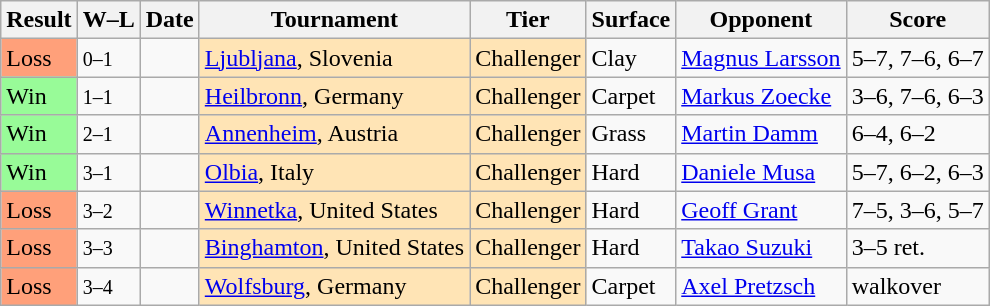<table class="sortable wikitable">
<tr>
<th>Result</th>
<th class="unsortable">W–L</th>
<th>Date</th>
<th>Tournament</th>
<th>Tier</th>
<th>Surface</th>
<th>Opponent</th>
<th class="unsortable">Score</th>
</tr>
<tr>
<td style="background:#ffa07a;">Loss</td>
<td><small>0–1</small></td>
<td></td>
<td style="background:moccasin;"><a href='#'>Ljubljana</a>, Slovenia</td>
<td style="background:moccasin;">Challenger</td>
<td>Clay</td>
<td> <a href='#'>Magnus Larsson</a></td>
<td>5–7, 7–6, 6–7</td>
</tr>
<tr>
<td style="background:#98fb98;">Win</td>
<td><small>1–1</small></td>
<td></td>
<td style="background:moccasin;"><a href='#'>Heilbronn</a>, Germany</td>
<td style="background:moccasin;">Challenger</td>
<td>Carpet</td>
<td> <a href='#'>Markus Zoecke</a></td>
<td>3–6, 7–6, 6–3</td>
</tr>
<tr>
<td style="background:#98fb98;">Win</td>
<td><small>2–1</small></td>
<td></td>
<td style="background:moccasin;"><a href='#'>Annenheim</a>, Austria</td>
<td style="background:moccasin;">Challenger</td>
<td>Grass</td>
<td> <a href='#'>Martin Damm</a></td>
<td>6–4, 6–2</td>
</tr>
<tr>
<td style="background:#98fb98;">Win</td>
<td><small>3–1</small></td>
<td></td>
<td style="background:moccasin;"><a href='#'>Olbia</a>, Italy</td>
<td style="background:moccasin;">Challenger</td>
<td>Hard</td>
<td> <a href='#'>Daniele Musa</a></td>
<td>5–7, 6–2, 6–3</td>
</tr>
<tr>
<td style="background:#ffa07a;">Loss</td>
<td><small>3–2</small></td>
<td></td>
<td style="background:moccasin;"><a href='#'>Winnetka</a>, United States</td>
<td style="background:moccasin;">Challenger</td>
<td>Hard</td>
<td> <a href='#'>Geoff Grant</a></td>
<td>7–5, 3–6, 5–7</td>
</tr>
<tr>
<td style="background:#ffa07a;">Loss</td>
<td><small>3–3</small></td>
<td></td>
<td style="background:moccasin;"><a href='#'>Binghamton</a>, United States</td>
<td style="background:moccasin;">Challenger</td>
<td>Hard</td>
<td> <a href='#'>Takao Suzuki</a></td>
<td>3–5 ret.</td>
</tr>
<tr>
<td style="background:#ffa07a;">Loss</td>
<td><small>3–4</small></td>
<td></td>
<td style="background:moccasin;"><a href='#'>Wolfsburg</a>, Germany</td>
<td style="background:moccasin;">Challenger</td>
<td>Carpet</td>
<td> <a href='#'>Axel Pretzsch</a></td>
<td>walkover</td>
</tr>
</table>
